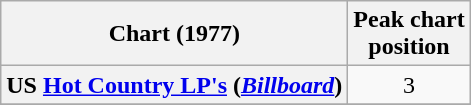<table class="wikitable plainrowheaders" style="text-align:center">
<tr>
<th scope="col">Chart (1977)</th>
<th scope="col">Peak chart<br>position</th>
</tr>
<tr>
<th scope = "row">US <a href='#'>Hot Country LP's</a> (<em><a href='#'>Billboard</a></em>)</th>
<td>3</td>
</tr>
<tr>
</tr>
</table>
